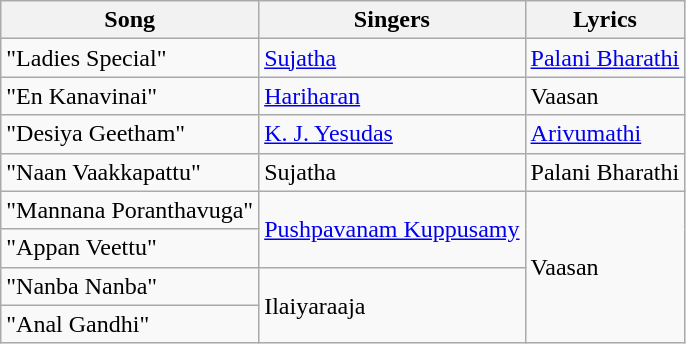<table class="wikitable">
<tr>
<th>Song</th>
<th>Singers</th>
<th>Lyrics</th>
</tr>
<tr>
<td>"Ladies Special"</td>
<td><a href='#'>Sujatha</a></td>
<td><a href='#'>Palani Bharathi</a></td>
</tr>
<tr>
<td>"En Kanavinai"</td>
<td><a href='#'>Hariharan</a></td>
<td>Vaasan</td>
</tr>
<tr>
<td>"Desiya Geetham"</td>
<td><a href='#'>K. J. Yesudas</a></td>
<td><a href='#'>Arivumathi</a></td>
</tr>
<tr>
<td>"Naan Vaakkapattu"</td>
<td>Sujatha</td>
<td>Palani Bharathi</td>
</tr>
<tr>
<td>"Mannana Poranthavuga"</td>
<td rowspan=2><a href='#'>Pushpavanam Kuppusamy</a></td>
<td rowspan=4>Vaasan</td>
</tr>
<tr>
<td>"Appan Veettu"</td>
</tr>
<tr>
<td>"Nanba Nanba"</td>
<td rowspan=2>Ilaiyaraaja</td>
</tr>
<tr>
<td>"Anal Gandhi"</td>
</tr>
</table>
